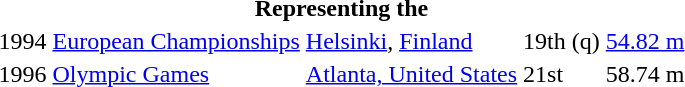<table>
<tr>
<th colspan="5">Representing the </th>
</tr>
<tr>
<td>1994</td>
<td><a href='#'>European Championships</a></td>
<td><a href='#'>Helsinki</a>, <a href='#'>Finland</a></td>
<td>19th (q)</td>
<td><a href='#'>54.82 m</a></td>
</tr>
<tr>
<td>1996</td>
<td><a href='#'>Olympic Games</a></td>
<td><a href='#'>Atlanta, United States</a></td>
<td>21st</td>
<td>58.74 m</td>
</tr>
</table>
